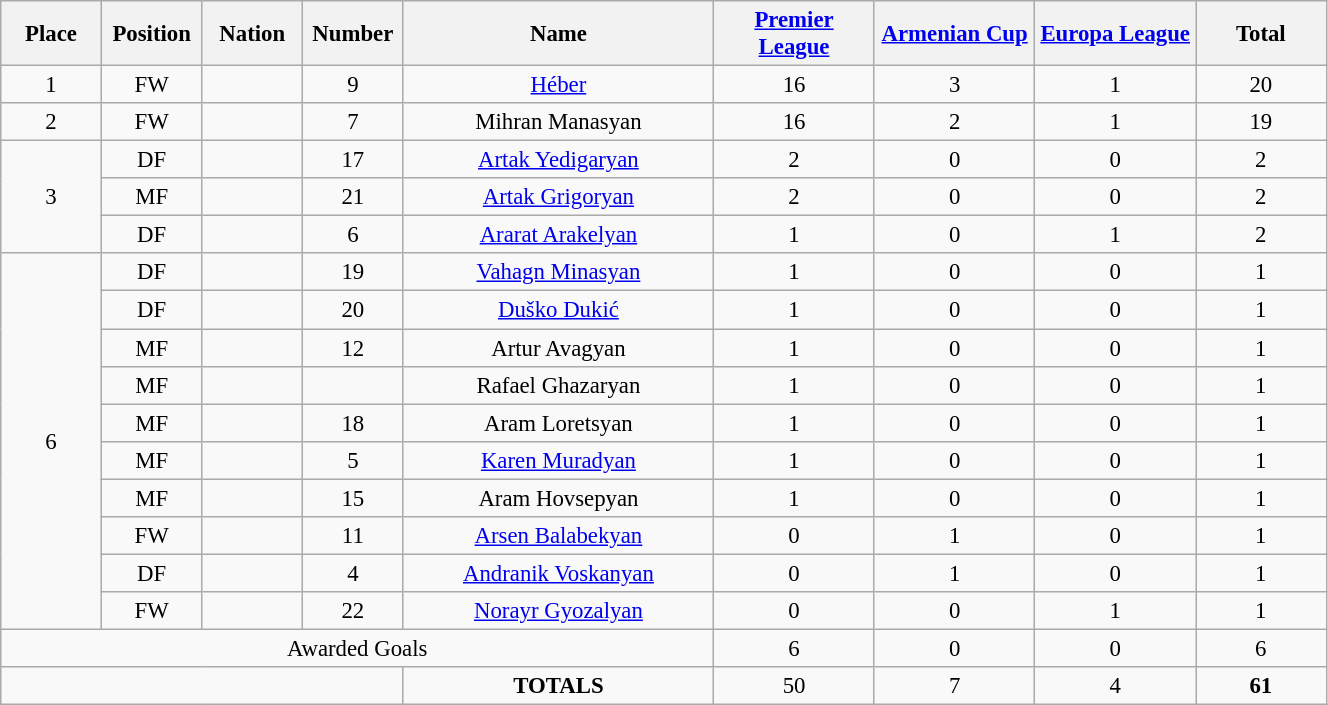<table class="wikitable" style="font-size: 95%; text-align: center;">
<tr>
<th width=60>Place</th>
<th width=60>Position</th>
<th width=60>Nation</th>
<th width=60>Number</th>
<th width=200>Name</th>
<th width=100><a href='#'>Premier League</a></th>
<th width=100><a href='#'>Armenian Cup</a></th>
<th width=100><a href='#'>Europa League</a></th>
<th width=80><strong>Total</strong></th>
</tr>
<tr>
<td>1</td>
<td>FW</td>
<td></td>
<td>9</td>
<td><a href='#'>Héber</a></td>
<td>16</td>
<td>3</td>
<td>1</td>
<td>20</td>
</tr>
<tr>
<td>2</td>
<td>FW</td>
<td></td>
<td>7</td>
<td>Mihran Manasyan</td>
<td>16</td>
<td>2</td>
<td>1</td>
<td>19</td>
</tr>
<tr>
<td rowspan="3">3</td>
<td>DF</td>
<td></td>
<td>17</td>
<td><a href='#'>Artak Yedigaryan</a></td>
<td>2</td>
<td>0</td>
<td>0</td>
<td>2</td>
</tr>
<tr>
<td>MF</td>
<td></td>
<td>21</td>
<td><a href='#'>Artak Grigoryan</a></td>
<td>2</td>
<td>0</td>
<td>0</td>
<td>2</td>
</tr>
<tr>
<td>DF</td>
<td></td>
<td>6</td>
<td><a href='#'>Ararat Arakelyan</a></td>
<td>1</td>
<td>0</td>
<td>1</td>
<td>2</td>
</tr>
<tr>
<td rowspan="10">6</td>
<td>DF</td>
<td></td>
<td>19</td>
<td><a href='#'>Vahagn Minasyan</a></td>
<td>1</td>
<td>0</td>
<td>0</td>
<td>1</td>
</tr>
<tr>
<td>DF</td>
<td></td>
<td>20</td>
<td><a href='#'>Duško Dukić</a></td>
<td>1</td>
<td>0</td>
<td>0</td>
<td>1</td>
</tr>
<tr>
<td>MF</td>
<td></td>
<td>12</td>
<td>Artur Avagyan</td>
<td>1</td>
<td>0</td>
<td>0</td>
<td>1</td>
</tr>
<tr>
<td>MF</td>
<td></td>
<td></td>
<td>Rafael Ghazaryan</td>
<td>1</td>
<td>0</td>
<td>0</td>
<td>1</td>
</tr>
<tr>
<td>MF</td>
<td></td>
<td>18</td>
<td>Aram Loretsyan</td>
<td>1</td>
<td>0</td>
<td>0</td>
<td>1</td>
</tr>
<tr>
<td>MF</td>
<td></td>
<td>5</td>
<td><a href='#'>Karen Muradyan</a></td>
<td>1</td>
<td>0</td>
<td>0</td>
<td>1</td>
</tr>
<tr>
<td>MF</td>
<td></td>
<td>15</td>
<td>Aram Hovsepyan</td>
<td>1</td>
<td>0</td>
<td>0</td>
<td>1</td>
</tr>
<tr>
<td>FW</td>
<td></td>
<td>11</td>
<td><a href='#'>Arsen Balabekyan</a></td>
<td>0</td>
<td>1</td>
<td>0</td>
<td>1</td>
</tr>
<tr>
<td>DF</td>
<td></td>
<td>4</td>
<td><a href='#'>Andranik Voskanyan</a></td>
<td>0</td>
<td>1</td>
<td>0</td>
<td>1</td>
</tr>
<tr>
<td>FW</td>
<td></td>
<td>22</td>
<td><a href='#'>Norayr Gyozalyan</a></td>
<td>0</td>
<td>0</td>
<td>1</td>
<td>1</td>
</tr>
<tr>
<td colspan="5">Awarded Goals</td>
<td>6</td>
<td>0</td>
<td>0</td>
<td>6</td>
</tr>
<tr>
<td colspan="4"></td>
<td><strong>TOTALS</strong></td>
<td>50</td>
<td>7</td>
<td>4</td>
<td><strong>61</strong></td>
</tr>
</table>
